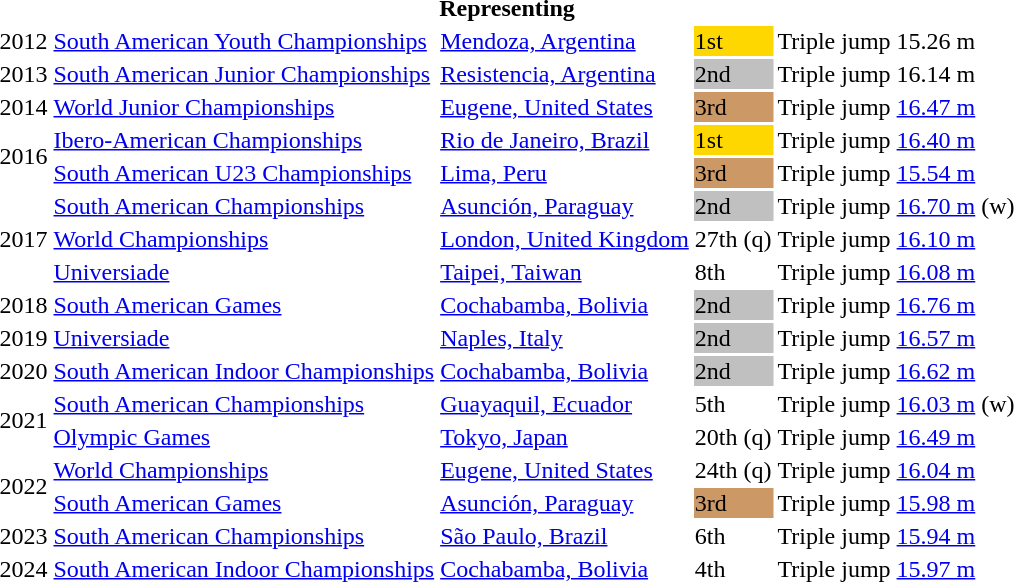<table>
<tr>
<th colspan="6">Representing </th>
</tr>
<tr>
<td>2012</td>
<td><a href='#'>South American Youth Championships</a></td>
<td><a href='#'>Mendoza, Argentina</a></td>
<td bgcolor=gold>1st</td>
<td>Triple jump</td>
<td>15.26 m</td>
</tr>
<tr>
<td>2013</td>
<td><a href='#'>South American Junior Championships</a></td>
<td><a href='#'>Resistencia, Argentina</a></td>
<td bgcolor=silver>2nd</td>
<td>Triple jump</td>
<td>16.14 m</td>
</tr>
<tr>
<td>2014</td>
<td><a href='#'>World Junior Championships</a></td>
<td><a href='#'>Eugene, United States</a></td>
<td bgcolor=cc9966>3rd</td>
<td>Triple jump</td>
<td><a href='#'>16.47 m</a></td>
</tr>
<tr>
<td rowspan=2>2016</td>
<td><a href='#'>Ibero-American Championships</a></td>
<td><a href='#'>Rio de Janeiro, Brazil</a></td>
<td bgcolor=gold>1st</td>
<td>Triple jump</td>
<td><a href='#'>16.40 m</a></td>
</tr>
<tr>
<td><a href='#'>South American U23 Championships</a></td>
<td><a href='#'>Lima, Peru</a></td>
<td bgcolor=cc9966>3rd</td>
<td>Triple jump</td>
<td><a href='#'>15.54 m</a></td>
</tr>
<tr>
<td rowspan=3>2017</td>
<td><a href='#'>South American Championships</a></td>
<td><a href='#'>Asunción, Paraguay</a></td>
<td bgcolor=silver>2nd</td>
<td>Triple jump</td>
<td><a href='#'>16.70 m</a> (w)</td>
</tr>
<tr>
<td><a href='#'>World Championships</a></td>
<td><a href='#'>London, United Kingdom</a></td>
<td>27th (q)</td>
<td>Triple jump</td>
<td><a href='#'>16.10 m</a></td>
</tr>
<tr>
<td><a href='#'>Universiade</a></td>
<td><a href='#'>Taipei, Taiwan</a></td>
<td>8th</td>
<td>Triple jump</td>
<td><a href='#'>16.08 m</a></td>
</tr>
<tr>
<td>2018</td>
<td><a href='#'>South American Games</a></td>
<td><a href='#'>Cochabamba, Bolivia</a></td>
<td bgcolor=silver>2nd</td>
<td>Triple jump</td>
<td><a href='#'>16.76 m</a></td>
</tr>
<tr>
<td>2019</td>
<td><a href='#'>Universiade</a></td>
<td><a href='#'>Naples, Italy</a></td>
<td bgcolor=silver>2nd</td>
<td>Triple jump</td>
<td><a href='#'>16.57 m</a></td>
</tr>
<tr>
<td>2020</td>
<td><a href='#'>South American Indoor Championships</a></td>
<td><a href='#'>Cochabamba, Bolivia</a></td>
<td bgcolor=silver>2nd</td>
<td>Triple jump</td>
<td><a href='#'>16.62 m</a></td>
</tr>
<tr>
<td rowspan=2>2021</td>
<td><a href='#'>South American Championships</a></td>
<td><a href='#'>Guayaquil, Ecuador</a></td>
<td>5th</td>
<td>Triple jump</td>
<td><a href='#'>16.03 m</a> (w)</td>
</tr>
<tr>
<td><a href='#'>Olympic Games</a></td>
<td><a href='#'>Tokyo, Japan</a></td>
<td>20th (q)</td>
<td>Triple jump</td>
<td><a href='#'>16.49 m</a></td>
</tr>
<tr>
<td rowspan=2>2022</td>
<td><a href='#'>World Championships</a></td>
<td><a href='#'>Eugene, United States</a></td>
<td>24th (q)</td>
<td>Triple jump</td>
<td><a href='#'>16.04 m</a></td>
</tr>
<tr>
<td><a href='#'>South American Games</a></td>
<td><a href='#'>Asunción, Paraguay</a></td>
<td bgcolor=cc9966>3rd</td>
<td>Triple jump</td>
<td><a href='#'>15.98 m</a></td>
</tr>
<tr>
<td>2023</td>
<td><a href='#'>South American Championships</a></td>
<td><a href='#'>São Paulo, Brazil</a></td>
<td>6th</td>
<td>Triple jump</td>
<td><a href='#'>15.94 m</a></td>
</tr>
<tr>
<td>2024</td>
<td><a href='#'>South American Indoor Championships</a></td>
<td><a href='#'>Cochabamba, Bolivia</a></td>
<td>4th</td>
<td>Triple jump</td>
<td><a href='#'>15.97 m</a></td>
</tr>
</table>
